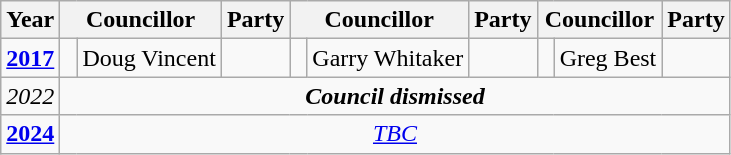<table class="wikitable">
<tr>
<th>Year</th>
<th colspan="2">Councillor</th>
<th>Party</th>
<th colspan="2">Councillor</th>
<th>Party</th>
<th colspan="2">Councillor</th>
<th>Party</th>
</tr>
<tr>
<td><strong><a href='#'>2017</a></strong></td>
<td rowspan="1" width="1px" > </td>
<td rowspan="1">Doug Vincent</td>
<td rowspan="1"></td>
<td rowspan="1" width="1px" > </td>
<td rowspan="1">Garry Whitaker</td>
<td rowspan="1"></td>
<td rowspan="1" width="1px" > </td>
<td rowspan="1">Greg Best</td>
<td rowspan="1"></td>
</tr>
<tr>
<td><em>2022</em></td>
<td colspan=9; align=center><strong><em>Council dismissed</em></strong></td>
</tr>
<tr>
<td><strong><a href='#'>2024</a></strong></td>
<td colspan=9; align=center><em><a href='#'>TBC</a></em></td>
</tr>
</table>
